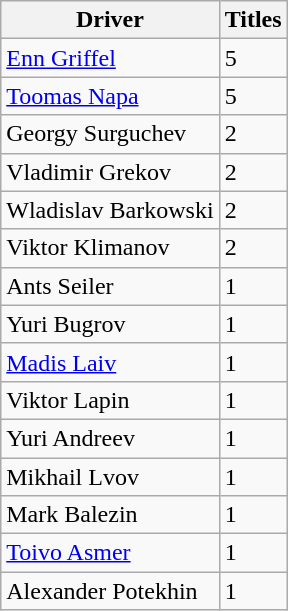<table class="wikitable">
<tr>
<th>Driver</th>
<th>Titles</th>
</tr>
<tr>
<td> <a href='#'>Enn Griffel</a></td>
<td>5</td>
</tr>
<tr>
<td> <a href='#'>Toomas Napa</a></td>
<td>5</td>
</tr>
<tr>
<td> Georgy Surguchev</td>
<td>2</td>
</tr>
<tr>
<td> Vladimir Grekov</td>
<td>2</td>
</tr>
<tr>
<td> Wladislav Barkowski</td>
<td>2</td>
</tr>
<tr>
<td> Viktor Klimanov</td>
<td>2</td>
</tr>
<tr>
<td> Ants Seiler</td>
<td>1</td>
</tr>
<tr>
<td> Yuri Bugrov</td>
<td>1</td>
</tr>
<tr>
<td> <a href='#'>Madis Laiv</a></td>
<td>1</td>
</tr>
<tr>
<td> Viktor Lapin</td>
<td>1</td>
</tr>
<tr>
<td> Yuri Andreev</td>
<td>1</td>
</tr>
<tr>
<td> Mikhail Lvov</td>
<td>1</td>
</tr>
<tr>
<td> Mark Balezin</td>
<td>1</td>
</tr>
<tr>
<td> <a href='#'>Toivo Asmer</a></td>
<td>1</td>
</tr>
<tr>
<td> Alexander Potekhin</td>
<td>1</td>
</tr>
</table>
